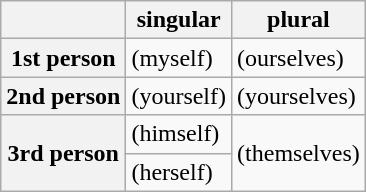<table class="wikitable">
<tr>
<th></th>
<th>singular</th>
<th>plural</th>
</tr>
<tr>
<th>1st person</th>
<td> (myself)</td>
<td> (ourselves)</td>
</tr>
<tr>
<th>2nd person</th>
<td> (yourself)</td>
<td> (yourselves)</td>
</tr>
<tr>
<th rowspan=2>3rd person</th>
<td> (himself)</td>
<td rowspan=2> (themselves)</td>
</tr>
<tr>
<td> (herself)</td>
</tr>
</table>
